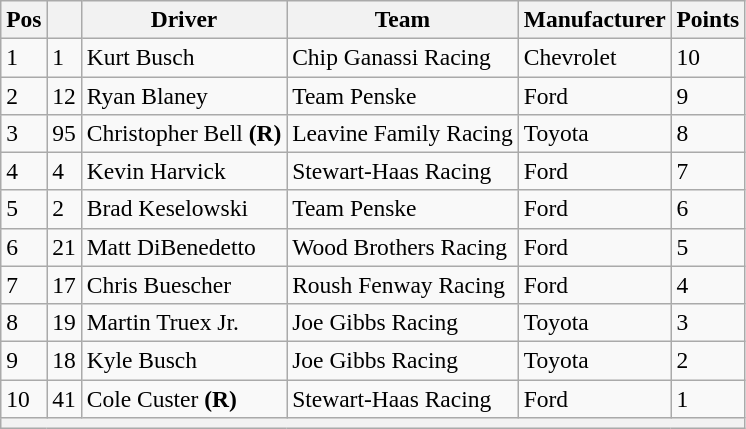<table class="wikitable" style="font-size:98%">
<tr>
<th>Pos</th>
<th></th>
<th>Driver</th>
<th>Team</th>
<th>Manufacturer</th>
<th>Points</th>
</tr>
<tr>
<td>1</td>
<td>1</td>
<td>Kurt Busch</td>
<td>Chip Ganassi Racing</td>
<td>Chevrolet</td>
<td>10</td>
</tr>
<tr>
<td>2</td>
<td>12</td>
<td>Ryan Blaney</td>
<td>Team Penske</td>
<td>Ford</td>
<td>9</td>
</tr>
<tr>
<td>3</td>
<td>95</td>
<td>Christopher Bell <strong>(R)</strong></td>
<td>Leavine Family Racing</td>
<td>Toyota</td>
<td>8</td>
</tr>
<tr>
<td>4</td>
<td>4</td>
<td>Kevin Harvick</td>
<td>Stewart-Haas Racing</td>
<td>Ford</td>
<td>7</td>
</tr>
<tr>
<td>5</td>
<td>2</td>
<td>Brad Keselowski</td>
<td>Team Penske</td>
<td>Ford</td>
<td>6</td>
</tr>
<tr>
<td>6</td>
<td>21</td>
<td>Matt DiBenedetto</td>
<td>Wood Brothers Racing</td>
<td>Ford</td>
<td>5</td>
</tr>
<tr>
<td>7</td>
<td>17</td>
<td>Chris Buescher</td>
<td>Roush Fenway Racing</td>
<td>Ford</td>
<td>4</td>
</tr>
<tr>
<td>8</td>
<td>19</td>
<td>Martin Truex Jr.</td>
<td>Joe Gibbs Racing</td>
<td>Toyota</td>
<td>3</td>
</tr>
<tr>
<td>9</td>
<td>18</td>
<td>Kyle Busch</td>
<td>Joe Gibbs Racing</td>
<td>Toyota</td>
<td>2</td>
</tr>
<tr>
<td>10</td>
<td>41</td>
<td>Cole Custer <strong>(R)</strong></td>
<td>Stewart-Haas Racing</td>
<td>Ford</td>
<td>1</td>
</tr>
<tr>
<th colspan="6"></th>
</tr>
</table>
